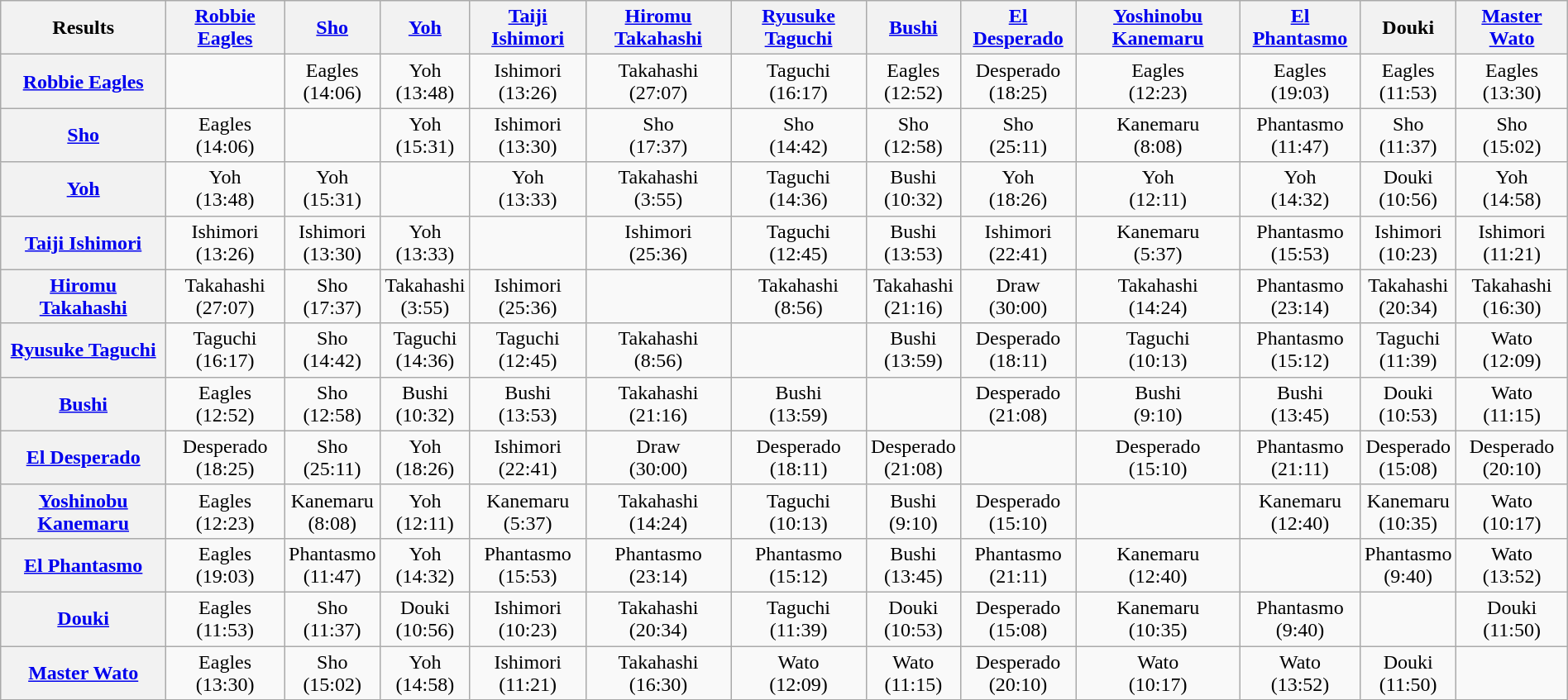<table class="wikitable" style="text-align:center; margin: 1em auto 1em auto">
<tr align="center">
<th>Results</th>
<th><a href='#'>Robbie Eagles</a></th>
<th><a href='#'>Sho</a></th>
<th><a href='#'>Yoh</a></th>
<th><a href='#'>Taiji Ishimori</a></th>
<th><a href='#'>Hiromu Takahashi</a></th>
<th><a href='#'>Ryusuke Taguchi</a></th>
<th><a href='#'>Bushi</a></th>
<th><a href='#'>El Desperado</a></th>
<th><a href='#'>Yoshinobu Kanemaru</a></th>
<th><a href='#'>El Phantasmo</a></th>
<th>Douki</th>
<th><a href='#'>Master Wato</a></th>
</tr>
<tr>
<th><a href='#'>Robbie Eagles</a></th>
<td></td>
<td>Eagles<br>(14:06)</td>
<td>Yoh<br>(13:48)</td>
<td>Ishimori<br>(13:26)</td>
<td>Takahashi<br>(27:07)</td>
<td>Taguchi<br>(16:17)</td>
<td>Eagles<br>(12:52)</td>
<td>Desperado<br>(18:25)</td>
<td>Eagles<br>(12:23)</td>
<td>Eagles<br>(19:03)</td>
<td>Eagles<br>(11:53)</td>
<td>Eagles<br>(13:30)</td>
</tr>
<tr>
<th><a href='#'>Sho</a></th>
<td>Eagles<br>(14:06)</td>
<td></td>
<td>Yoh<br>(15:31)</td>
<td>Ishimori<br>(13:30)</td>
<td>Sho<br>(17:37)</td>
<td>Sho<br>(14:42)</td>
<td>Sho<br>(12:58)</td>
<td>Sho<br>(25:11)</td>
<td>Kanemaru<br>(8:08)</td>
<td>Phantasmo<br>(11:47)</td>
<td>Sho<br>(11:37)</td>
<td>Sho<br>(15:02)</td>
</tr>
<tr>
<th><a href='#'>Yoh</a></th>
<td>Yoh<br>(13:48)</td>
<td>Yoh<br>(15:31)</td>
<td></td>
<td>Yoh<br>(13:33)</td>
<td>Takahashi<br>(3:55)</td>
<td>Taguchi<br>(14:36)</td>
<td>Bushi<br>(10:32)</td>
<td>Yoh<br>(18:26)</td>
<td>Yoh<br>(12:11)</td>
<td>Yoh<br>(14:32)</td>
<td>Douki<br>(10:56)</td>
<td>Yoh<br>(14:58)</td>
</tr>
<tr>
<th><a href='#'>Taiji Ishimori</a></th>
<td>Ishimori<br>(13:26)</td>
<td>Ishimori<br>(13:30)</td>
<td>Yoh<br>(13:33)</td>
<td></td>
<td>Ishimori<br>(25:36)</td>
<td>Taguchi<br>(12:45)</td>
<td>Bushi<br>(13:53)</td>
<td>Ishimori<br>(22:41)</td>
<td>Kanemaru<br>(5:37)</td>
<td>Phantasmo<br>(15:53)</td>
<td>Ishimori<br>(10:23)</td>
<td>Ishimori<br>(11:21)</td>
</tr>
<tr>
<th><a href='#'>Hiromu Takahashi</a></th>
<td>Takahashi<br>(27:07)</td>
<td>Sho<br>(17:37)</td>
<td>Takahashi<br>(3:55)</td>
<td>Ishimori<br>(25:36)</td>
<td></td>
<td>Takahashi<br>(8:56)</td>
<td>Takahashi<br>(21:16)</td>
<td>Draw<br>(30:00)</td>
<td>Takahashi<br>(14:24)</td>
<td>Phantasmo<br>(23:14)</td>
<td>Takahashi<br>(20:34)</td>
<td>Takahashi<br>(16:30)</td>
</tr>
<tr>
<th><a href='#'>Ryusuke Taguchi</a></th>
<td>Taguchi<br>(16:17)</td>
<td>Sho<br>(14:42)</td>
<td>Taguchi<br>(14:36)</td>
<td>Taguchi<br>(12:45)</td>
<td>Takahashi<br>(8:56)</td>
<td></td>
<td>Bushi<br>(13:59)</td>
<td>Desperado<br>(18:11)</td>
<td>Taguchi<br>(10:13)</td>
<td>Phantasmo<br>(15:12)</td>
<td>Taguchi<br>(11:39)</td>
<td>Wato<br>(12:09)</td>
</tr>
<tr>
<th><a href='#'>Bushi</a></th>
<td>Eagles<br>(12:52)</td>
<td>Sho<br>(12:58)</td>
<td>Bushi<br>(10:32)</td>
<td>Bushi<br>(13:53)</td>
<td>Takahashi<br>(21:16)</td>
<td>Bushi<br>(13:59)</td>
<td></td>
<td>Desperado<br>(21:08)</td>
<td>Bushi<br>(9:10)</td>
<td>Bushi<br>(13:45)</td>
<td>Douki<br>(10:53)</td>
<td>Wato<br>(11:15)</td>
</tr>
<tr>
<th><a href='#'>El Desperado</a></th>
<td>Desperado<br>(18:25)</td>
<td>Sho<br>(25:11)</td>
<td>Yoh<br>(18:26)</td>
<td>Ishimori<br>(22:41)</td>
<td>Draw<br>(30:00)</td>
<td>Desperado<br>(18:11)</td>
<td>Desperado<br>(21:08)</td>
<td></td>
<td>Desperado<br>(15:10)</td>
<td>Phantasmo<br>(21:11)</td>
<td>Desperado<br>(15:08)</td>
<td>Desperado<br>(20:10)</td>
</tr>
<tr>
<th><a href='#'>Yoshinobu Kanemaru</a></th>
<td>Eagles<br>(12:23)</td>
<td>Kanemaru<br>(8:08)</td>
<td>Yoh<br>(12:11)</td>
<td>Kanemaru<br>(5:37)</td>
<td>Takahashi<br>(14:24)</td>
<td>Taguchi<br>(10:13)</td>
<td>Bushi<br>(9:10)</td>
<td>Desperado<br>(15:10)</td>
<td></td>
<td>Kanemaru<br>(12:40)</td>
<td>Kanemaru<br>(10:35)</td>
<td>Wato<br>(10:17)</td>
</tr>
<tr>
<th><a href='#'>El Phantasmo</a></th>
<td>Eagles<br>(19:03)</td>
<td>Phantasmo<br>(11:47)</td>
<td>Yoh<br>(14:32)</td>
<td>Phantasmo<br>(15:53)</td>
<td>Phantasmo<br>(23:14)</td>
<td>Phantasmo<br>(15:12)</td>
<td>Bushi<br>(13:45)</td>
<td>Phantasmo<br>(21:11)</td>
<td>Kanemaru<br>(12:40)</td>
<td></td>
<td>Phantasmo<br>(9:40)</td>
<td>Wato<br>(13:52)</td>
</tr>
<tr>
<th><a href='#'>Douki</a></th>
<td>Eagles<br>(11:53)</td>
<td>Sho<br>(11:37)</td>
<td>Douki<br>(10:56)</td>
<td>Ishimori<br>(10:23)</td>
<td>Takahashi<br>(20:34)</td>
<td>Taguchi<br>(11:39)</td>
<td>Douki<br>(10:53)</td>
<td>Desperado<br>(15:08)</td>
<td>Kanemaru<br>(10:35)</td>
<td>Phantasmo<br>(9:40)</td>
<td></td>
<td>Douki<br>(11:50)</td>
</tr>
<tr>
<th><a href='#'>Master Wato</a></th>
<td>Eagles<br>(13:30)</td>
<td>Sho<br>(15:02)</td>
<td>Yoh<br>(14:58)</td>
<td>Ishimori<br>(11:21)</td>
<td>Takahashi<br>(16:30)</td>
<td>Wato<br>(12:09)</td>
<td>Wato<br>(11:15)</td>
<td>Desperado<br>(20:10)</td>
<td>Wato<br>(10:17)</td>
<td>Wato<br>(13:52)</td>
<td>Douki<br>(11:50)</td>
<td></td>
</tr>
</table>
